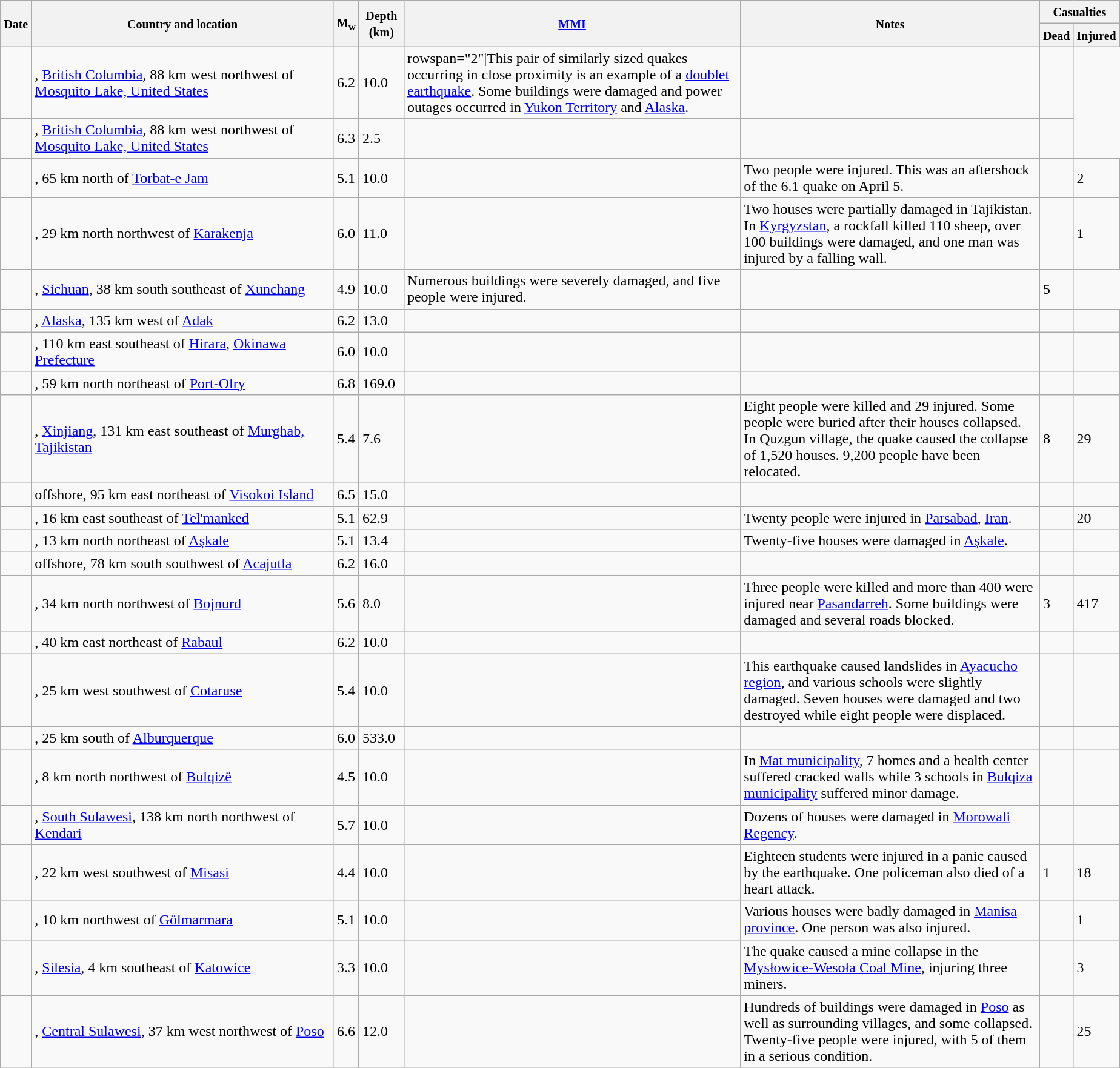<table class="wikitable sortable sort-under" style="border:1px black; margin-left:1em;">
<tr>
<th rowspan="2"><small>Date</small></th>
<th rowspan="2" style="width: 325px"><small>Country and location</small></th>
<th rowspan="2"><small>M<sub>w</sub></small></th>
<th rowspan="2"><small>Depth (km)</small></th>
<th rowspan="2"><small><a href='#'>MMI</a></small></th>
<th rowspan="2" class="unsortable"><small>Notes</small></th>
<th colspan="2"><small>Casualties</small></th>
</tr>
<tr>
<th><small>Dead</small></th>
<th><small>Injured</small></th>
</tr>
<tr>
<td></td>
<td>, <a href='#'>British Columbia</a>, 88 km west northwest of <a href='#'>Mosquito Lake, United States</a></td>
<td>6.2</td>
<td>10.0</td>
<td>rowspan="2"|This pair of similarly sized quakes occurring in close proximity is an example of a <a href='#'>doublet earthquake</a>. Some buildings were damaged and power outages occurred in <a href='#'>Yukon Territory</a> and <a href='#'>Alaska</a>.</td>
<td></td>
<td></td>
</tr>
<tr>
<td></td>
<td>, <a href='#'>British Columbia</a>, 88 km west northwest of <a href='#'>Mosquito Lake, United States</a></td>
<td>6.3</td>
<td>2.5</td>
<td></td>
<td></td>
<td></td>
</tr>
<tr>
<td></td>
<td>, 65 km north of <a href='#'>Torbat-e Jam</a></td>
<td>5.1</td>
<td>10.0</td>
<td></td>
<td>Two people were injured. This was an aftershock of the 6.1 quake on April 5.</td>
<td></td>
<td>2</td>
</tr>
<tr>
<td></td>
<td>, 29 km north northwest of <a href='#'>Karakenja</a></td>
<td>6.0</td>
<td>11.0</td>
<td></td>
<td>Two houses were partially damaged in Tajikistan. In <a href='#'>Kyrgyzstan</a>, a rockfall killed 110 sheep, over 100 buildings were damaged, and one man was injured by a falling wall.</td>
<td></td>
<td>1</td>
</tr>
<tr>
<td></td>
<td>, <a href='#'>Sichuan</a>, 38 km south southeast of <a href='#'>Xunchang</a></td>
<td>4.9</td>
<td>10.0</td>
<td>Numerous buildings were severely damaged, and five people were injured.</td>
<td></td>
<td>5</td>
</tr>
<tr>
<td></td>
<td>, <a href='#'>Alaska</a>, 135 km west of <a href='#'>Adak</a></td>
<td>6.2</td>
<td>13.0</td>
<td></td>
<td></td>
<td></td>
<td></td>
</tr>
<tr>
<td></td>
<td>, 110 km east southeast of <a href='#'>Hirara</a>, <a href='#'>Okinawa Prefecture</a></td>
<td>6.0</td>
<td>10.0</td>
<td></td>
<td></td>
<td></td>
<td></td>
</tr>
<tr>
<td></td>
<td>, 59 km north northeast of <a href='#'>Port-Olry</a></td>
<td>6.8</td>
<td>169.0</td>
<td></td>
<td></td>
<td></td>
<td></td>
</tr>
<tr>
<td></td>
<td>, <a href='#'>Xinjiang</a>, 131 km east southeast of <a href='#'>Murghab, Tajikistan</a></td>
<td>5.4</td>
<td>7.6</td>
<td></td>
<td>Eight people were killed and 29 injured. Some people were buried after their houses collapsed. In Quzgun village, the quake caused the collapse of 1,520 houses. 9,200 people have been relocated.</td>
<td>8</td>
<td>29</td>
</tr>
<tr>
<td></td>
<td> offshore, 95 km east northeast of <a href='#'>Visokoi Island</a></td>
<td>6.5</td>
<td>15.0</td>
<td></td>
<td></td>
<td></td>
<td></td>
</tr>
<tr>
<td></td>
<td>, 16 km east southeast of <a href='#'>Tel'manked</a></td>
<td>5.1</td>
<td>62.9</td>
<td></td>
<td>Twenty people were injured in <a href='#'>Parsabad</a>, <a href='#'>Iran</a>.</td>
<td></td>
<td>20</td>
</tr>
<tr>
<td></td>
<td>, 13 km north northeast of <a href='#'>Aşkale</a></td>
<td>5.1</td>
<td>13.4</td>
<td></td>
<td>Twenty-five houses were damaged in <a href='#'>Aşkale</a>.</td>
<td></td>
<td></td>
</tr>
<tr>
<td></td>
<td> offshore, 78 km south southwest of <a href='#'>Acajutla</a></td>
<td>6.2</td>
<td>16.0</td>
<td></td>
<td></td>
<td></td>
<td></td>
</tr>
<tr>
<td></td>
<td>, 34 km north northwest of <a href='#'>Bojnurd</a></td>
<td>5.6</td>
<td>8.0</td>
<td></td>
<td>Three people were killed and more than 400 were injured near <a href='#'>Pasandarreh</a>. Some buildings were damaged and several roads blocked.</td>
<td>3</td>
<td>417</td>
</tr>
<tr>
<td></td>
<td>, 40 km east northeast of <a href='#'>Rabaul</a></td>
<td>6.2</td>
<td>10.0</td>
<td></td>
<td></td>
<td></td>
<td></td>
</tr>
<tr>
<td></td>
<td>, 25 km west southwest of <a href='#'>Cotaruse</a></td>
<td>5.4</td>
<td>10.0</td>
<td></td>
<td>This earthquake caused landslides in <a href='#'>Ayacucho region</a>, and various schools were slightly damaged. Seven houses were damaged and two destroyed while eight people were displaced.</td>
<td></td>
<td></td>
</tr>
<tr>
<td></td>
<td>, 25 km south of <a href='#'>Alburquerque</a></td>
<td>6.0</td>
<td>533.0</td>
<td></td>
<td></td>
<td></td>
<td></td>
</tr>
<tr>
<td></td>
<td>, 8 km north northwest of <a href='#'>Bulqizë</a></td>
<td>4.5</td>
<td>10.0</td>
<td></td>
<td>In <a href='#'>Mat municipality</a>, 7 homes and a health center suffered cracked walls while 3 schools in <a href='#'>Bulqiza municipality</a> suffered minor damage.</td>
<td></td>
<td></td>
</tr>
<tr>
<td></td>
<td>, <a href='#'>South Sulawesi</a>, 138 km north northwest of <a href='#'>Kendari</a></td>
<td>5.7</td>
<td>10.0</td>
<td></td>
<td>Dozens of houses were damaged in <a href='#'>Morowali Regency</a>.</td>
<td></td>
<td></td>
</tr>
<tr>
<td></td>
<td>, 22 km west southwest of <a href='#'>Misasi</a></td>
<td>4.4</td>
<td>10.0</td>
<td></td>
<td>Eighteen students were injured in a panic caused by the earthquake. One policeman also died of a heart attack.</td>
<td>1</td>
<td>18</td>
</tr>
<tr>
<td></td>
<td>, 10 km northwest of <a href='#'>Gölmarmara</a></td>
<td>5.1</td>
<td>10.0</td>
<td></td>
<td>Various houses were badly damaged in <a href='#'>Manisa province</a>. One person was also injured.</td>
<td></td>
<td>1</td>
</tr>
<tr>
<td></td>
<td>, <a href='#'>Silesia</a>, 4 km southeast of <a href='#'>Katowice</a></td>
<td>3.3</td>
<td>10.0</td>
<td></td>
<td>The quake caused a mine collapse in the <a href='#'>Mysłowice-Wesoła Coal Mine</a>, injuring three miners.</td>
<td></td>
<td>3</td>
</tr>
<tr>
<td></td>
<td>, <a href='#'>Central Sulawesi</a>, 37 km west northwest of <a href='#'>Poso</a></td>
<td>6.6</td>
<td>12.0</td>
<td></td>
<td>Hundreds of buildings were damaged in <a href='#'>Poso</a> as well as surrounding villages, and some collapsed. Twenty-five people were injured, with 5 of them in a serious condition.</td>
<td></td>
<td>25</td>
</tr>
</table>
